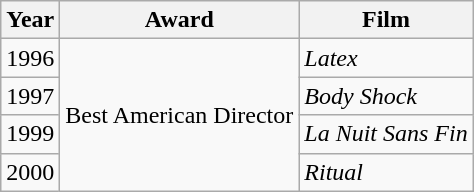<table class="wikitable">
<tr>
<th>Year</th>
<th>Award</th>
<th>Film</th>
</tr>
<tr>
<td>1996</td>
<td rowspan="4">Best American Director</td>
<td><em>Latex</em></td>
</tr>
<tr>
<td>1997</td>
<td><em>Body Shock</em></td>
</tr>
<tr>
<td>1999</td>
<td><em>La Nuit Sans Fin</em></td>
</tr>
<tr>
<td>2000</td>
<td><em>Ritual</em></td>
</tr>
</table>
